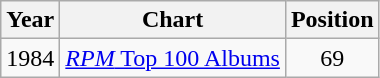<table class="wikitable">
<tr>
<th>Year</th>
<th>Chart</th>
<th>Position</th>
</tr>
<tr>
<td>1984</td>
<td><a href='#'><em>RPM</em> Top 100 Albums</a></td>
<td align="center">69</td>
</tr>
</table>
